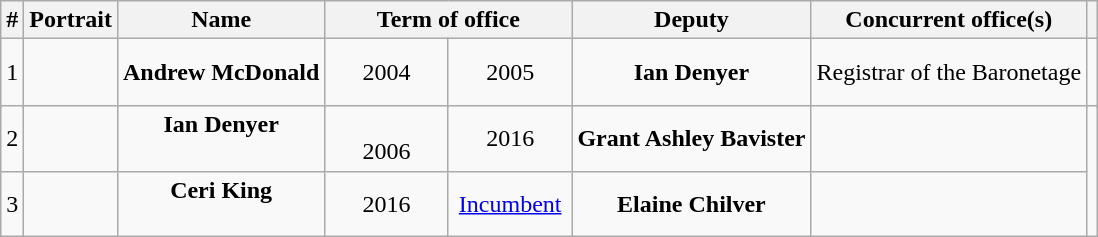<table class="wikitable plainrowheaders" style="text-align:center;">
<tr>
<th>#</th>
<th>Portrait</th>
<th>Name<br></th>
<th colspan=2 width=75 style="min-width:75px;">Term of office</th>
<th>Deputy</th>
<th>Concurrent office(s)</th>
<th></th>
</tr>
<tr>
<td rowspan=2>1</td>
<td rowspan=2></td>
<td rowspan=2><strong>Andrew McDonald</strong><br></td>
<td rowspan=2 width=75 style="min-width:75px;">2004</td>
<td rowspan=2 width=75 style="min-width:75px;">2005</td>
<td height=37.5 style="min-height:37.5px;"><strong>Ian Denyer</strong></td>
<td rowspan=2>Registrar of the Baronetage</td>
<td rowspan=2></td>
</tr>
<tr>
<td rowspan=2><strong>Grant Ashley Bavister</strong></td>
</tr>
<tr>
<td>2</td>
<td></td>
<td><strong>Ian Denyer</strong><br><small></small><br></td>
<td><br>2006</td>
<td>2016</td>
<td style="padding-bottom:0.5em; padding-right:1em; text-align:left"></td>
<td rowspan=2></td>
</tr>
<tr>
<td>3</td>
<td></td>
<td><strong>Ceri King</strong><br><small></small><br></td>
<td>2016</td>
<td><a href='#'>Incumbent</a></td>
<td><strong>Elaine Chilver</strong></td>
<td style="padding-bottom:0.5em; padding-right:1em; text-align:left"></td>
</tr>
</table>
